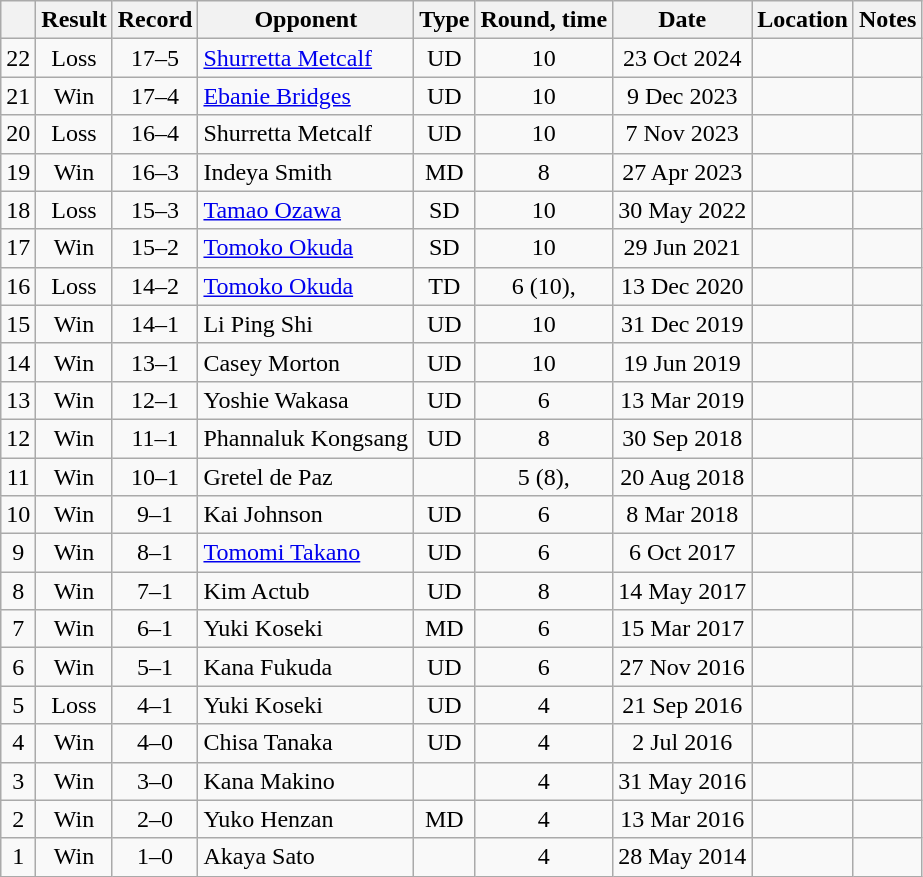<table class=wikitable style=text-align:center>
<tr>
<th></th>
<th>Result</th>
<th>Record</th>
<th>Opponent</th>
<th>Type</th>
<th>Round, time</th>
<th>Date</th>
<th>Location</th>
<th>Notes</th>
</tr>
<tr>
<td>22</td>
<td>Loss</td>
<td>17–5</td>
<td align=left><a href='#'>Shurretta Metcalf</a></td>
<td>UD</td>
<td>10</td>
<td>23 Oct 2024</td>
<td align=left></td>
<td align=left></td>
</tr>
<tr>
<td>21</td>
<td>Win</td>
<td>17–4</td>
<td align=left><a href='#'>Ebanie Bridges</a></td>
<td>UD</td>
<td>10</td>
<td>9 Dec 2023</td>
<td align=left></td>
<td align=left></td>
</tr>
<tr>
<td>20</td>
<td>Loss</td>
<td>16–4</td>
<td align=left>Shurretta Metcalf</td>
<td>UD</td>
<td>10</td>
<td>7 Nov 2023</td>
<td align=left></td>
<td align=left></td>
</tr>
<tr>
<td>19</td>
<td>Win</td>
<td>16–3</td>
<td align=left>Indeya Smith</td>
<td>MD</td>
<td>8</td>
<td>27 Apr 2023</td>
<td align=left></td>
<td align=left></td>
</tr>
<tr>
<td>18</td>
<td>Loss</td>
<td>15–3</td>
<td align=left><a href='#'>Tamao Ozawa</a></td>
<td>SD</td>
<td>10</td>
<td>30 May 2022</td>
<td align=left></td>
<td align=left></td>
</tr>
<tr>
<td>17</td>
<td>Win</td>
<td>15–2</td>
<td align=left><a href='#'>Tomoko Okuda</a></td>
<td>SD</td>
<td>10</td>
<td>29 Jun 2021</td>
<td align=left></td>
<td align=left></td>
</tr>
<tr>
<td>16</td>
<td>Loss</td>
<td>14–2</td>
<td align=left><a href='#'>Tomoko Okuda</a></td>
<td>TD</td>
<td>6 (10), </td>
<td>13 Dec 2020</td>
<td align=left></td>
<td align=left></td>
</tr>
<tr>
<td>15</td>
<td>Win</td>
<td>14–1</td>
<td align=left>Li Ping Shi</td>
<td>UD</td>
<td>10</td>
<td>31 Dec 2019</td>
<td align=left></td>
<td align=left></td>
</tr>
<tr>
<td>14</td>
<td>Win</td>
<td>13–1</td>
<td align=left>Casey Morton</td>
<td>UD</td>
<td>10</td>
<td>19 Jun 2019</td>
<td align=left></td>
<td align=left></td>
</tr>
<tr>
<td>13</td>
<td>Win</td>
<td>12–1</td>
<td align=left>Yoshie Wakasa</td>
<td>UD</td>
<td>6</td>
<td>13 Mar 2019</td>
<td align=left></td>
<td align=left></td>
</tr>
<tr>
<td>12</td>
<td>Win</td>
<td>11–1</td>
<td align=left>Phannaluk Kongsang</td>
<td>UD</td>
<td>8</td>
<td>30 Sep 2018</td>
<td align=left></td>
<td align=left></td>
</tr>
<tr>
<td>11</td>
<td>Win</td>
<td>10–1</td>
<td align=left>Gretel de Paz</td>
<td></td>
<td>5 (8), </td>
<td>20 Aug 2018</td>
<td align=left></td>
<td align=left></td>
</tr>
<tr>
<td>10</td>
<td>Win</td>
<td>9–1</td>
<td align=left>Kai Johnson</td>
<td>UD</td>
<td>6</td>
<td>8 Mar 2018</td>
<td align=left></td>
<td align=left></td>
</tr>
<tr>
<td>9</td>
<td>Win</td>
<td>8–1</td>
<td align=left><a href='#'>Tomomi Takano</a></td>
<td>UD</td>
<td>6</td>
<td>6 Oct 2017</td>
<td align=left></td>
<td align=left></td>
</tr>
<tr>
<td>8</td>
<td>Win</td>
<td>7–1</td>
<td align=left>Kim Actub</td>
<td>UD</td>
<td>8</td>
<td>14 May 2017</td>
<td align=left></td>
<td align=left></td>
</tr>
<tr>
<td>7</td>
<td>Win</td>
<td>6–1</td>
<td align=left>Yuki Koseki</td>
<td>MD</td>
<td>6</td>
<td>15 Mar 2017</td>
<td align=left></td>
<td align=left></td>
</tr>
<tr>
<td>6</td>
<td>Win</td>
<td>5–1</td>
<td align=left>Kana Fukuda</td>
<td>UD</td>
<td>6</td>
<td>27 Nov 2016</td>
<td align=left></td>
<td align=left></td>
</tr>
<tr>
<td>5</td>
<td>Loss</td>
<td>4–1</td>
<td align=left>Yuki Koseki</td>
<td>UD</td>
<td>4</td>
<td>21 Sep 2016</td>
<td align=left></td>
<td align=left></td>
</tr>
<tr>
<td>4</td>
<td>Win</td>
<td>4–0</td>
<td align=left>Chisa Tanaka</td>
<td>UD</td>
<td>4</td>
<td>2 Jul 2016</td>
<td align=left></td>
<td align=left></td>
</tr>
<tr>
<td>3</td>
<td>Win</td>
<td>3–0</td>
<td align=left>Kana Makino</td>
<td></td>
<td>4</td>
<td>31 May 2016</td>
<td align=left></td>
<td align=left></td>
</tr>
<tr>
<td>2</td>
<td>Win</td>
<td>2–0</td>
<td align=left>Yuko Henzan</td>
<td>MD</td>
<td>4</td>
<td>13 Mar 2016</td>
<td align=left></td>
<td align=left></td>
</tr>
<tr>
<td>1</td>
<td>Win</td>
<td>1–0</td>
<td align=left>Akaya Sato</td>
<td></td>
<td>4</td>
<td>28 May 2014</td>
<td align=left></td>
<td align=left></td>
</tr>
</table>
